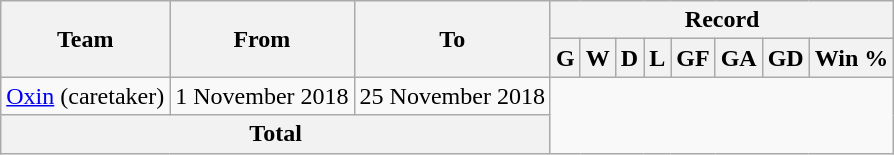<table class="wikitable" style="text-align: center">
<tr>
<th rowspan="2">Team</th>
<th rowspan="2">From</th>
<th rowspan="2">To</th>
<th colspan="8">Record</th>
</tr>
<tr>
<th>G</th>
<th>W</th>
<th>D</th>
<th>L</th>
<th>GF</th>
<th>GA</th>
<th>GD</th>
<th>Win %</th>
</tr>
<tr>
<td><a href='#'>Oxin</a> (caretaker)</td>
<td>1 November 2018</td>
<td>25 November 2018<br></td>
</tr>
<tr>
<th colspan="3">Total<br></th>
</tr>
</table>
